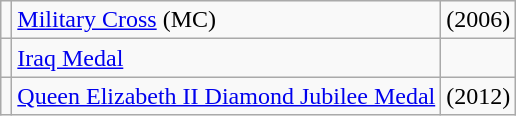<table class="wikitable">
<tr>
<td></td>
<td><a href='#'>Military Cross</a> (MC)</td>
<td>(2006)</td>
</tr>
<tr>
<td></td>
<td><a href='#'>Iraq Medal</a></td>
<td></td>
</tr>
<tr>
<td></td>
<td><a href='#'>Queen Elizabeth II Diamond Jubilee Medal</a></td>
<td>(2012)</td>
</tr>
</table>
